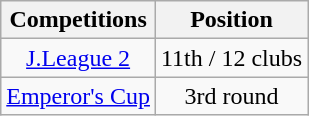<table class="wikitable" style="text-align:center;">
<tr>
<th>Competitions</th>
<th>Position</th>
</tr>
<tr>
<td><a href='#'>J.League 2</a></td>
<td>11th / 12 clubs</td>
</tr>
<tr>
<td><a href='#'>Emperor's Cup</a></td>
<td>3rd round</td>
</tr>
</table>
